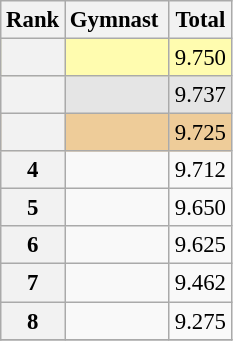<table class="wikitable sortable" style="text-align:center; font-size:95%">
<tr>
<th scope=col>Rank</th>
<th scope=col>Gymnast </th>
<th scope=col>Total</th>
</tr>
<tr bgcolor=fffcaf>
<th scope=row style="text-align:center"></th>
<td align=left> </td>
<td>9.750</td>
</tr>
<tr bgcolor=e5e5e5>
<th scope=row style="text-align:center"></th>
<td align=left> </td>
<td>9.737</td>
</tr>
<tr bgcolor=eecc99>
<th scope=row style="text-align:center"></th>
<td align=left> </td>
<td>9.725</td>
</tr>
<tr>
<th scope=row style="text-align:center">4</th>
<td align=left> </td>
<td>9.712</td>
</tr>
<tr>
<th scope=row style="text-align:center">5</th>
<td align=left> </td>
<td>9.650</td>
</tr>
<tr>
<th scope=row style="text-align:center">6</th>
<td align=left> </td>
<td>9.625</td>
</tr>
<tr>
<th scope=row style="text-align:center">7</th>
<td align=left> </td>
<td>9.462</td>
</tr>
<tr>
<th scope=row style="text-align:center">8</th>
<td align=left> </td>
<td>9.275</td>
</tr>
<tr>
</tr>
</table>
